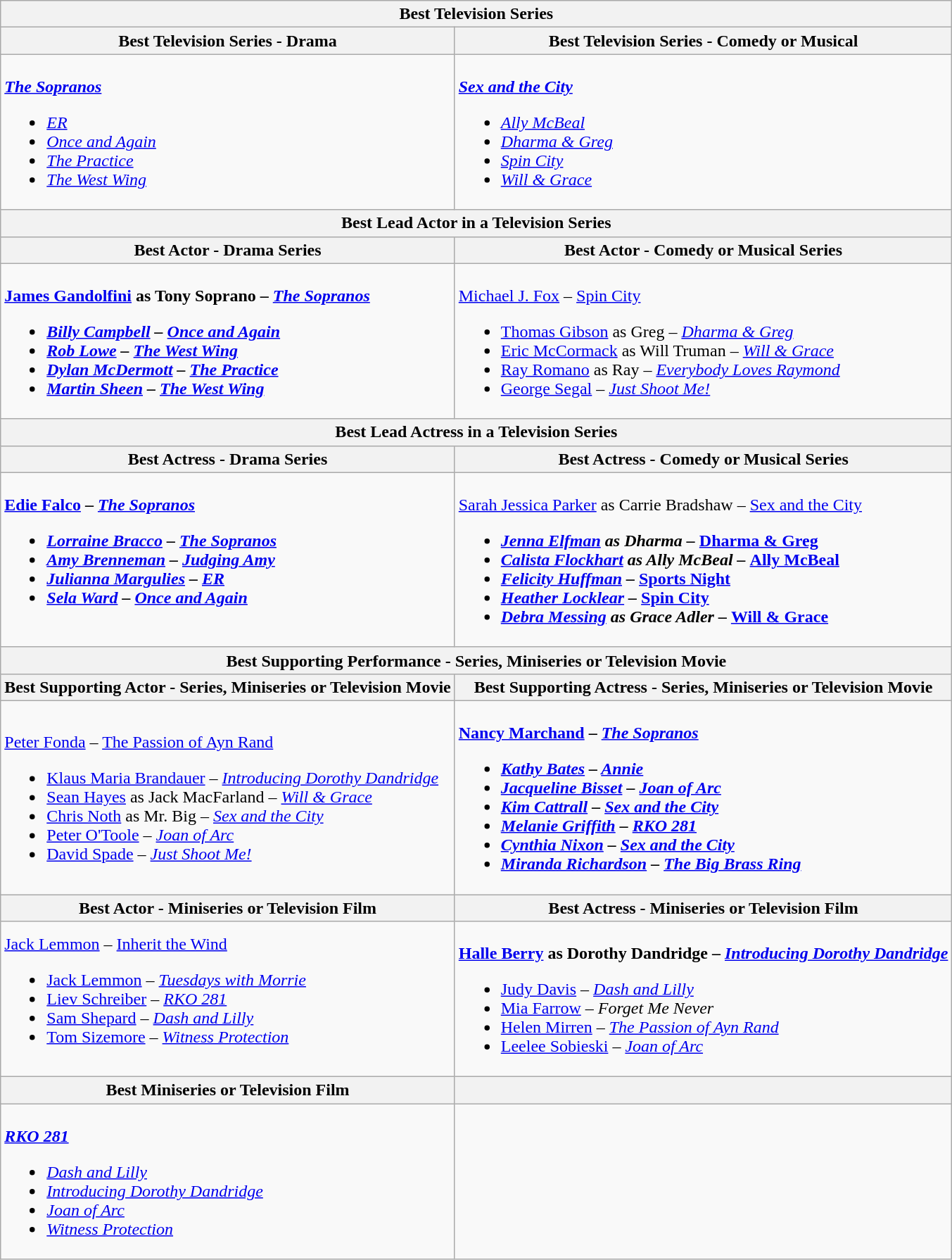<table class="wikitable" style="width=100%">
<tr>
<th colspan="2">Best Television Series</th>
</tr>
<tr>
<th style="width=50%">Best Television Series - Drama</th>
<th style="width=50%">Best Television Series - Comedy or Musical</th>
</tr>
<tr>
<td valign="top"><br><strong><em><a href='#'>The Sopranos</a></em></strong><ul><li><em><a href='#'>ER</a></em></li><li><em><a href='#'>Once and Again</a></em></li><li><em><a href='#'>The Practice</a></em></li><li><em><a href='#'>The West Wing</a></em></li></ul></td>
<td valign="top"><br><strong><em><a href='#'>Sex and the City</a></em></strong><ul><li><em><a href='#'>Ally McBeal</a></em></li><li><em><a href='#'>Dharma & Greg</a></em></li><li><em><a href='#'>Spin City</a></em></li><li><em><a href='#'>Will & Grace</a></em></li></ul></td>
</tr>
<tr>
<th colspan="2">Best Lead Actor in a Television Series</th>
</tr>
<tr>
<th>Best Actor - Drama Series</th>
<th>Best Actor - Comedy or Musical Series</th>
</tr>
<tr>
<td><br><strong><a href='#'>James Gandolfini</a> as Tony Soprano – <em><a href='#'>The Sopranos</a><strong><em><ul><li><a href='#'>Billy Campbell</a> – </em><a href='#'>Once and Again</a><em></li><li><a href='#'>Rob Lowe</a> – </em><a href='#'>The West Wing</a><em></li><li><a href='#'>Dylan McDermott</a> – </em><a href='#'>The Practice</a><em></li><li><a href='#'>Martin Sheen</a> – </em><a href='#'>The West Wing</a><em></li></ul></td>
<td><br></strong><a href='#'>Michael J. Fox</a> – </em><a href='#'>Spin City</a></em></strong><ul><li><a href='#'>Thomas Gibson</a> as Greg – <em><a href='#'>Dharma & Greg</a></em></li><li><a href='#'>Eric McCormack</a> as Will Truman – <em><a href='#'>Will & Grace</a></em></li><li><a href='#'>Ray Romano</a> as Ray – <em><a href='#'>Everybody Loves Raymond</a></em></li><li><a href='#'>George Segal</a> – <em><a href='#'>Just Shoot Me!</a></em></li></ul></td>
</tr>
<tr>
<th colspan="2">Best Lead Actress in a Television Series</th>
</tr>
<tr>
<th>Best Actress - Drama Series</th>
<th>Best Actress - Comedy or Musical Series</th>
</tr>
<tr>
<td><strong><a href='#'>Edie Falco</a> – <em><a href='#'>The Sopranos</a><strong><em><br><ul><li><a href='#'>Lorraine Bracco</a> – </em><a href='#'>The Sopranos</a><em></li><li><a href='#'>Amy Brenneman</a> – </em><a href='#'>Judging Amy</a><em></li><li><a href='#'>Julianna Margulies</a> – </em><a href='#'>ER</a><em></li><li><a href='#'>Sela Ward</a> – </em><a href='#'>Once and Again</a><em></li></ul></td>
<td><br></strong><a href='#'>Sarah Jessica Parker</a> as Carrie Bradshaw – </em><a href='#'>Sex and the City</a><em> <strong><ul><li><a href='#'>Jenna Elfman</a> as Dharma – </em><a href='#'>Dharma & Greg</a><em></li><li><a href='#'>Calista Flockhart</a> as Ally McBeal – </em><a href='#'>Ally McBeal</a><em></li><li><a href='#'>Felicity Huffman</a> – </em><a href='#'>Sports Night</a><em></li><li><a href='#'>Heather Locklear</a> – </em><a href='#'>Spin City</a><em></li><li><a href='#'>Debra Messing</a> as Grace Adler – </em><a href='#'>Will & Grace</a><em></li></ul></td>
</tr>
<tr>
<th colspan="2">Best Supporting Performance - Series, Miniseries or Television Movie</th>
</tr>
<tr>
<th>Best Supporting Actor - Series, Miniseries or Television Movie</th>
<th>Best Supporting Actress - Series, Miniseries or Television Movie</th>
</tr>
<tr>
<td><br></strong><a href='#'>Peter Fonda</a> – </em><a href='#'>The Passion of Ayn Rand</a></em></strong><ul><li><a href='#'>Klaus Maria Brandauer</a> – <em><a href='#'>Introducing Dorothy Dandridge</a></em></li><li><a href='#'>Sean Hayes</a> as Jack MacFarland – <em><a href='#'>Will & Grace</a></em></li><li><a href='#'>Chris Noth</a> as Mr. Big – <em><a href='#'>Sex and the City</a></em></li><li><a href='#'>Peter O'Toole</a> – <em><a href='#'>Joan of Arc</a></em></li><li><a href='#'>David Spade</a> – <em><a href='#'>Just Shoot Me!</a></em></li></ul></td>
<td><br><strong><a href='#'>Nancy Marchand</a> – <em><a href='#'>The Sopranos</a><strong><em><ul><li><a href='#'>Kathy Bates</a> – </em><a href='#'>Annie</a><em></li><li><a href='#'>Jacqueline Bisset</a> – </em><a href='#'>Joan of Arc</a><em></li><li><a href='#'>Kim Cattrall</a> – </em><a href='#'>Sex and the City</a><em></li><li><a href='#'>Melanie Griffith</a> – </em><a href='#'>RKO 281</a><em></li><li><a href='#'>Cynthia Nixon</a> – </em><a href='#'>Sex and the City</a><em></li><li><a href='#'>Miranda Richardson</a> – </em><a href='#'>The Big Brass Ring</a><em></li></ul></td>
</tr>
<tr>
<th>Best Actor - Miniseries or Television Film</th>
<th>Best Actress - Miniseries or Television Film</th>
</tr>
<tr>
<td></strong><a href='#'>Jack Lemmon</a> – </em><a href='#'>Inherit the Wind</a></em></strong><br><ul><li><a href='#'>Jack Lemmon</a> – <em><a href='#'>Tuesdays with Morrie</a></em></li><li><a href='#'>Liev Schreiber</a> – <em><a href='#'>RKO 281</a></em></li><li><a href='#'>Sam Shepard</a> – <em><a href='#'>Dash and Lilly</a></em></li><li><a href='#'>Tom Sizemore</a> – <em><a href='#'>Witness Protection</a></em></li></ul></td>
<td><br><strong><a href='#'>Halle Berry</a> as Dorothy Dandridge – <em><a href='#'>Introducing Dorothy Dandridge</a></em> </strong><ul><li><a href='#'>Judy Davis</a> – <em><a href='#'>Dash and Lilly</a></em></li><li><a href='#'>Mia Farrow</a> – <em>Forget Me Never</em></li><li><a href='#'>Helen Mirren</a> – <em><a href='#'>The Passion of Ayn Rand</a></em></li><li><a href='#'>Leelee Sobieski</a> – <em><a href='#'>Joan of Arc</a></em></li></ul></td>
</tr>
<tr>
<th>Best Miniseries or Television Film</th>
<th></th>
</tr>
<tr>
<td><br><strong><em><a href='#'>RKO 281</a></em></strong><ul><li><em><a href='#'>Dash and Lilly</a></em></li><li><em><a href='#'>Introducing Dorothy Dandridge</a></em></li><li><em><a href='#'>Joan of Arc</a></em></li><li><em><a href='#'>Witness Protection</a></em></li></ul></td>
<td></td>
</tr>
</table>
